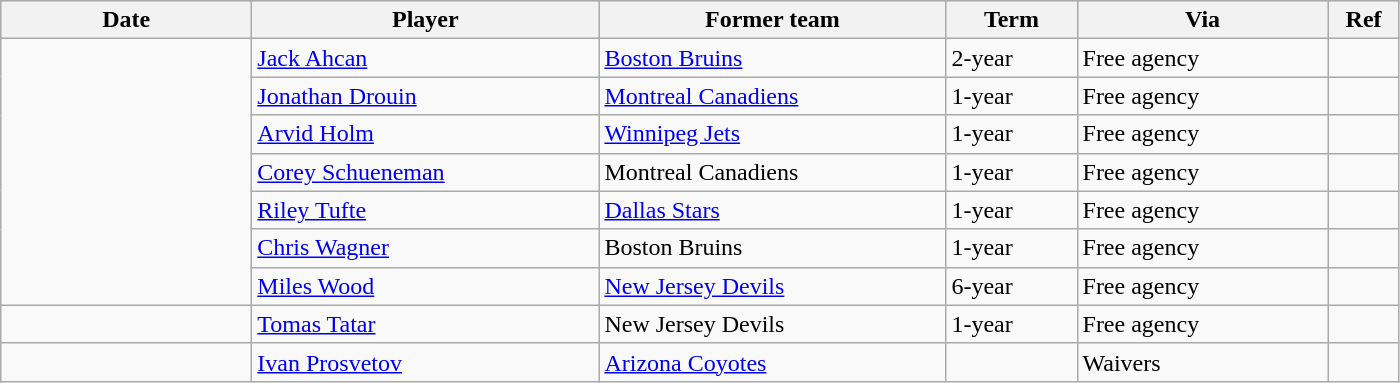<table class="wikitable">
<tr style="background:#ddd; text-align:center;">
<th style="width: 10em;">Date</th>
<th style="width: 14em;">Player</th>
<th style="width: 14em;">Former team</th>
<th style="width: 5em;">Term</th>
<th style="width: 10em;">Via</th>
<th style="width: 2.5em;">Ref</th>
</tr>
<tr>
<td rowspan=7></td>
<td><a href='#'>Jack Ahcan</a></td>
<td><a href='#'>Boston Bruins</a></td>
<td>2-year</td>
<td>Free agency</td>
<td></td>
</tr>
<tr>
<td><a href='#'>Jonathan Drouin</a></td>
<td><a href='#'>Montreal Canadiens</a></td>
<td>1-year</td>
<td>Free agency</td>
<td></td>
</tr>
<tr>
<td><a href='#'>Arvid Holm</a></td>
<td><a href='#'>Winnipeg Jets</a></td>
<td>1-year</td>
<td>Free agency</td>
<td></td>
</tr>
<tr>
<td><a href='#'>Corey Schueneman</a></td>
<td>Montreal Canadiens</td>
<td>1-year</td>
<td>Free agency</td>
<td></td>
</tr>
<tr>
<td><a href='#'>Riley Tufte</a></td>
<td><a href='#'>Dallas Stars</a></td>
<td>1-year</td>
<td>Free agency</td>
<td></td>
</tr>
<tr>
<td><a href='#'>Chris Wagner</a></td>
<td>Boston Bruins</td>
<td>1-year</td>
<td>Free agency</td>
<td></td>
</tr>
<tr>
<td><a href='#'>Miles Wood</a></td>
<td><a href='#'>New Jersey Devils</a></td>
<td>6-year</td>
<td>Free agency</td>
<td></td>
</tr>
<tr>
<td></td>
<td><a href='#'>Tomas Tatar</a></td>
<td>New Jersey Devils</td>
<td>1-year</td>
<td>Free agency</td>
<td></td>
</tr>
<tr>
<td></td>
<td><a href='#'>Ivan Prosvetov</a></td>
<td><a href='#'>Arizona Coyotes</a></td>
<td></td>
<td>Waivers</td>
<td></td>
</tr>
</table>
